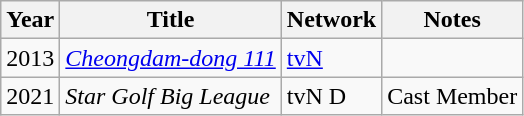<table class="wikitable">
<tr>
<th>Year</th>
<th>Title</th>
<th>Network</th>
<th>Notes</th>
</tr>
<tr>
<td>2013</td>
<td><em><a href='#'>Cheongdam-dong 111</a></em></td>
<td><a href='#'>tvN</a></td>
<td></td>
</tr>
<tr>
<td>2021</td>
<td><em>Star Golf Big League</em></td>
<td>tvN D</td>
<td>Cast Member  </td>
</tr>
</table>
